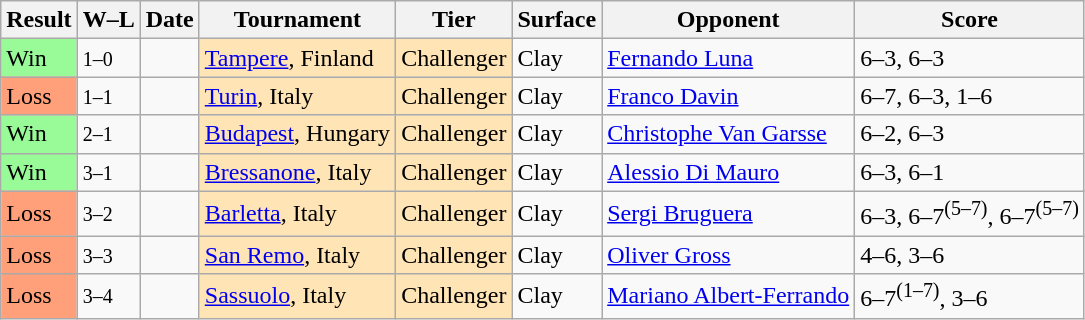<table class="sortable wikitable">
<tr>
<th>Result</th>
<th class="unsortable">W–L</th>
<th>Date</th>
<th>Tournament</th>
<th>Tier</th>
<th>Surface</th>
<th>Opponent</th>
<th class="unsortable">Score</th>
</tr>
<tr>
<td style="background:#98fb98;">Win</td>
<td><small>1–0</small></td>
<td></td>
<td style="background:moccasin;"><a href='#'>Tampere</a>, Finland</td>
<td style="background:moccasin;">Challenger</td>
<td>Clay</td>
<td> <a href='#'>Fernando Luna</a></td>
<td>6–3, 6–3</td>
</tr>
<tr>
<td style="background:#ffa07a;">Loss</td>
<td><small>1–1</small></td>
<td></td>
<td style="background:moccasin;"><a href='#'>Turin</a>, Italy</td>
<td style="background:moccasin;">Challenger</td>
<td>Clay</td>
<td> <a href='#'>Franco Davin</a></td>
<td>6–7, 6–3, 1–6</td>
</tr>
<tr>
<td style="background:#98fb98;">Win</td>
<td><small>2–1</small></td>
<td></td>
<td style="background:moccasin;"><a href='#'>Budapest</a>, Hungary</td>
<td style="background:moccasin;">Challenger</td>
<td>Clay</td>
<td> <a href='#'>Christophe Van Garsse</a></td>
<td>6–2, 6–3</td>
</tr>
<tr>
<td style="background:#98fb98;">Win</td>
<td><small>3–1</small></td>
<td></td>
<td style="background:moccasin;"><a href='#'>Bressanone</a>, Italy</td>
<td style="background:moccasin;">Challenger</td>
<td>Clay</td>
<td> <a href='#'>Alessio Di Mauro</a></td>
<td>6–3, 6–1</td>
</tr>
<tr>
<td style="background:#ffa07a;">Loss</td>
<td><small>3–2</small></td>
<td></td>
<td style="background:moccasin;"><a href='#'>Barletta</a>, Italy</td>
<td style="background:moccasin;">Challenger</td>
<td>Clay</td>
<td> <a href='#'>Sergi Bruguera</a></td>
<td>6–3, 6–7<sup>(5–7)</sup>, 6–7<sup>(5–7)</sup></td>
</tr>
<tr>
<td style="background:#ffa07a;">Loss</td>
<td><small>3–3</small></td>
<td></td>
<td style="background:moccasin;"><a href='#'>San Remo</a>, Italy</td>
<td style="background:moccasin;">Challenger</td>
<td>Clay</td>
<td> <a href='#'>Oliver Gross</a></td>
<td>4–6, 3–6</td>
</tr>
<tr>
<td style="background:#ffa07a;">Loss</td>
<td><small>3–4</small></td>
<td></td>
<td style="background:moccasin;"><a href='#'>Sassuolo</a>, Italy</td>
<td style="background:moccasin;">Challenger</td>
<td>Clay</td>
<td> <a href='#'>Mariano Albert-Ferrando</a></td>
<td>6–7<sup>(1–7)</sup>, 3–6</td>
</tr>
</table>
